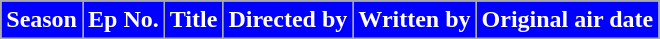<table class=wikitable style="background:#FFFFFF">
<tr style="color:white">
<th style="background:blue" width:20px">Season</th>
<th style="background:blue" width:20px">Ep No.</th>
<th style="background:blue">Title</th>
<th style="background:blue">Directed by</th>
<th style="background:blue">Written by</th>
<th style="background:blue" width:130px">Original air date<br></th>
</tr>
</table>
